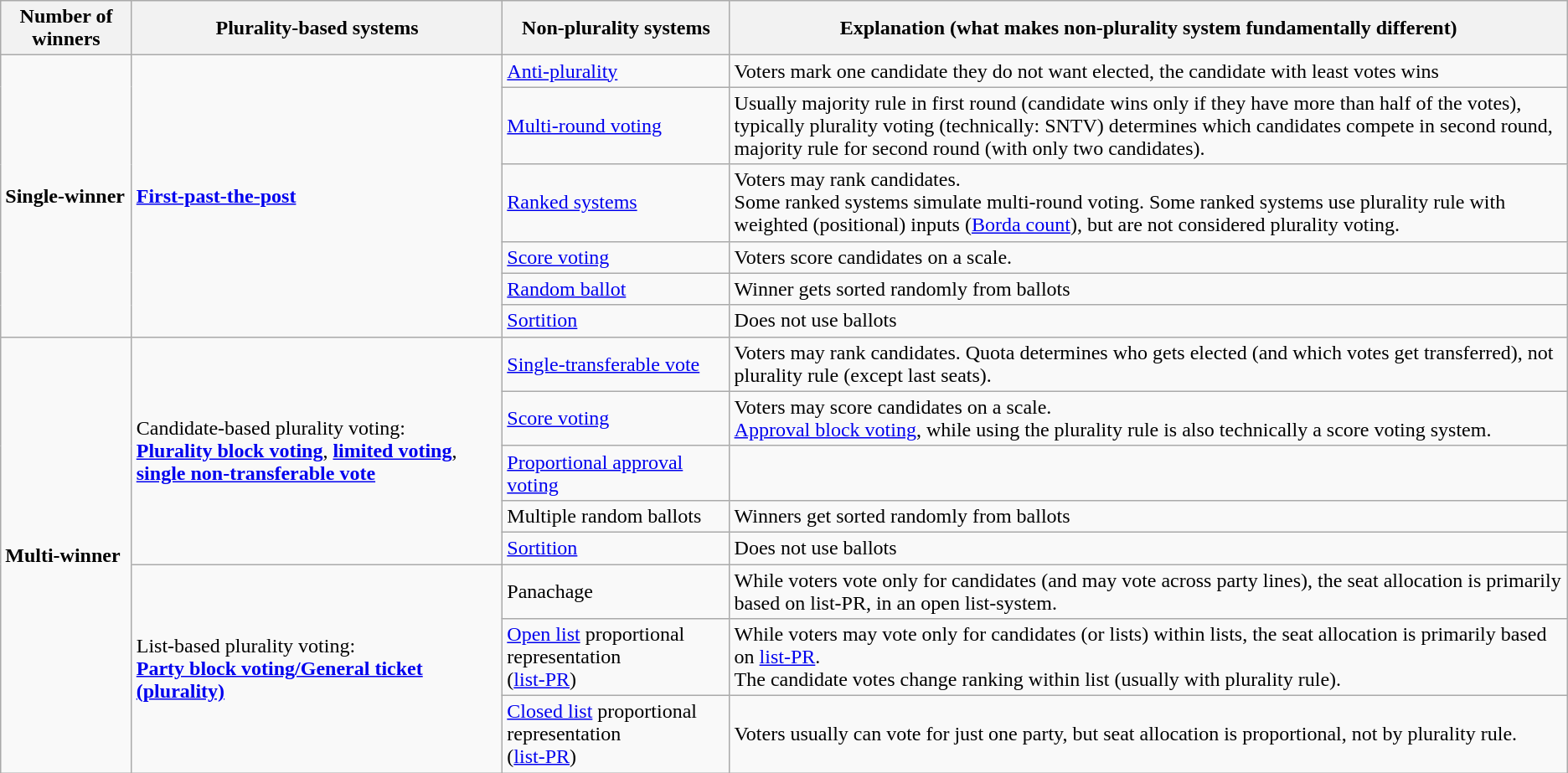<table class="wikitable">
<tr>
<th>Number of winners</th>
<th>Plurality-based systems</th>
<th>Non-plurality systems</th>
<th>Explanation (what makes non-plurality system fundamentally different)</th>
</tr>
<tr>
<td rowspan="6"><strong>Single-winner</strong></td>
<td rowspan="6"><a href='#'><strong>First-past-the-post</strong></a></td>
<td><a href='#'>Anti-plurality</a></td>
<td>Voters mark one candidate they do not want elected, the candidate with least votes wins</td>
</tr>
<tr>
<td><a href='#'>Multi-round voting</a></td>
<td>Usually majority rule in first round (candidate wins only if they have more than half of the votes),<br>typically plurality voting (technically: SNTV) determines which candidates compete in second round,
majority rule for second round (with only two candidates).</td>
</tr>
<tr>
<td><a href='#'>Ranked systems</a></td>
<td>Voters may rank candidates.<br>Some ranked systems simulate multi-round voting.
Some ranked systems use plurality rule with weighted (positional) inputs (<a href='#'>Borda count</a>), but are not considered plurality voting.</td>
</tr>
<tr>
<td><a href='#'>Score voting</a></td>
<td>Voters score candidates on a scale.</td>
</tr>
<tr>
<td><a href='#'>Random ballot</a></td>
<td>Winner gets sorted randomly from ballots</td>
</tr>
<tr>
<td><a href='#'>Sortition</a></td>
<td>Does not use ballots</td>
</tr>
<tr>
<td rowspan="9"><strong>Multi-winner</strong></td>
<td rowspan="6">Candidate-based plurality voting:<br><strong><a href='#'>Plurality block voting</a></strong>, <strong><a href='#'>limited voting</a></strong>, <strong><a href='#'>single non-transferable vote</a></strong></td>
<td><a href='#'>Single-transferable vote</a></td>
<td>Voters may rank candidates. Quota determines who gets elected (and which votes get transferred), not plurality rule (except last seats).</td>
</tr>
<tr>
<td><a href='#'>Score voting</a></td>
<td>Voters may score candidates on a scale.<br><a href='#'>Approval block voting</a>, while using the plurality rule is also technically a score voting system.</td>
</tr>
<tr>
<td><a href='#'>Proportional approval voting</a></td>
<td></td>
</tr>
<tr>
<td>Multiple random ballots</td>
<td>Winners get sorted randomly from ballots</td>
</tr>
<tr>
<td><a href='#'>Sortition</a></td>
<td>Does not use ballots</td>
</tr>
<tr>
<td rowspan="2">Panachage</td>
<td rowspan="2">While voters vote only for candidates (and may vote across party lines), the seat allocation is primarily based on list-PR, in an open list-system.</td>
</tr>
<tr>
<td rowspan="3">List-based plurality voting:<br><a href='#'><strong>Party block voting/General ticket (plurality)</strong></a></td>
</tr>
<tr>
<td><a href='#'>Open list</a> proportional representation<br>(<a href='#'>list-PR</a>)</td>
<td>While voters may vote only for candidates (or lists) within lists, the seat allocation is primarily based on <a href='#'>list-PR</a>.<br>The candidate votes change ranking within list (usually with plurality rule).</td>
</tr>
<tr>
<td><a href='#'>Closed list</a> proportional representation<br>(<a href='#'>list-PR</a>)</td>
<td>Voters usually can vote for just one party, but seat allocation is proportional, not by plurality rule.</td>
</tr>
</table>
